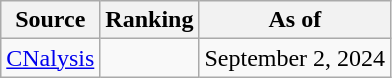<table class="wikitable" style="text-align:center">
<tr>
<th>Source</th>
<th>Ranking</th>
<th>As of</th>
</tr>
<tr>
<td align=left><a href='#'>CNalysis</a></td>
<td></td>
<td>September 2, 2024</td>
</tr>
</table>
